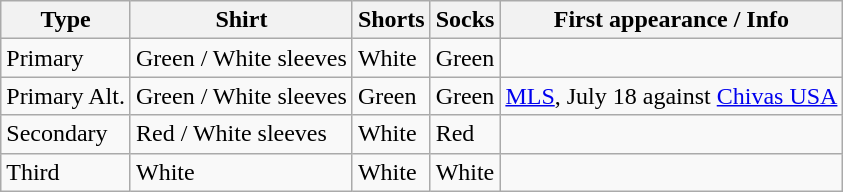<table class="wikitable">
<tr>
<th>Type</th>
<th>Shirt</th>
<th>Shorts</th>
<th>Socks</th>
<th>First appearance / Info</th>
</tr>
<tr>
<td>Primary</td>
<td>Green / White sleeves</td>
<td>White</td>
<td>Green</td>
<td></td>
</tr>
<tr>
<td>Primary Alt.</td>
<td>Green / White sleeves</td>
<td>Green</td>
<td>Green</td>
<td><a href='#'>MLS</a>, July 18 against <a href='#'>Chivas USA</a></td>
</tr>
<tr>
<td>Secondary</td>
<td>Red / White sleeves</td>
<td>White</td>
<td>Red</td>
<td></td>
</tr>
<tr>
<td>Third</td>
<td>White</td>
<td>White</td>
<td>White</td>
<td></td>
</tr>
</table>
